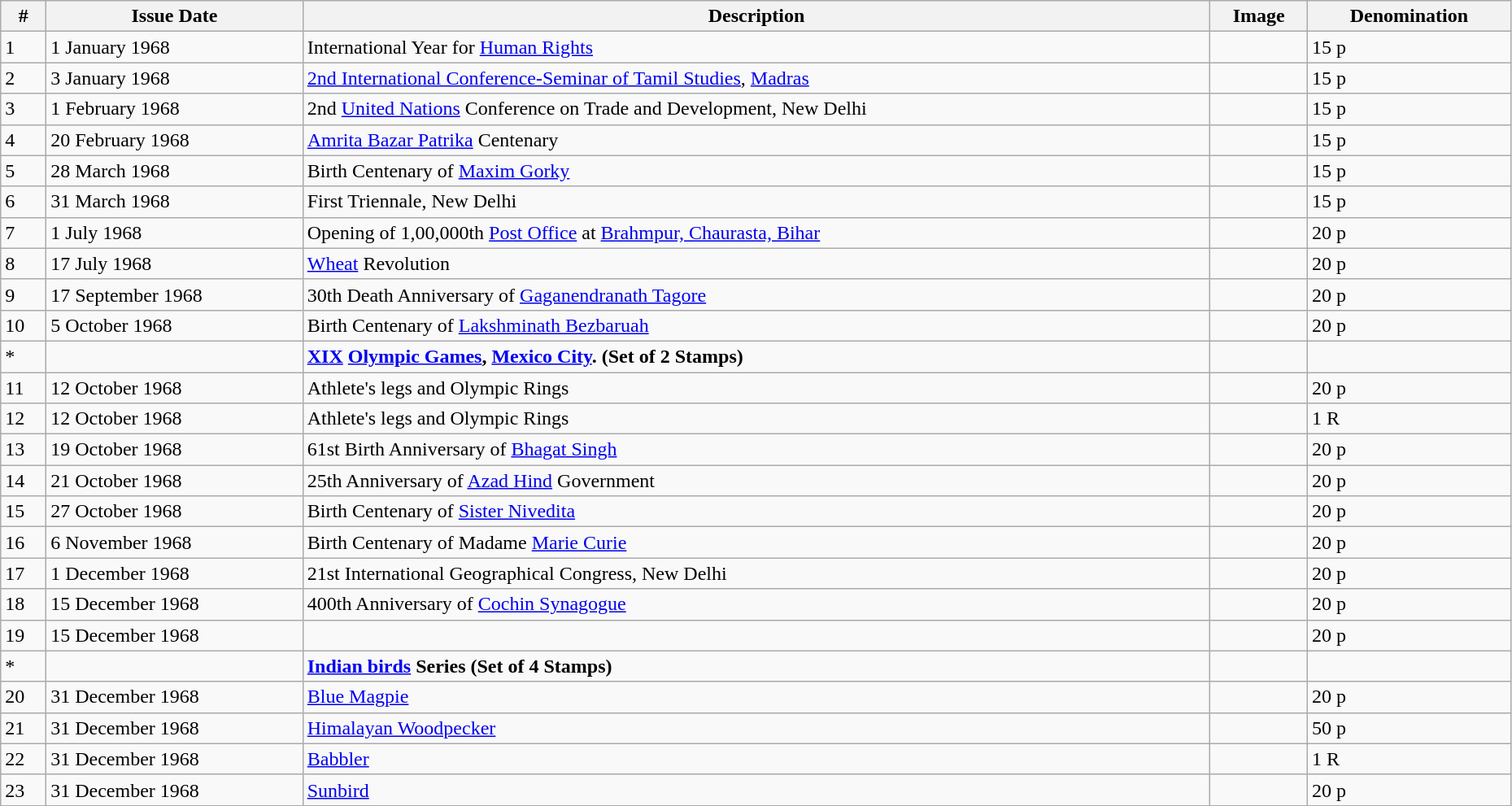<table class = "wikitable" style = "text-align:justify" width = "98%">
<tr>
<th>#</th>
<th>Issue Date</th>
<th>Description</th>
<th>Image</th>
<th>Denomination</th>
</tr>
<tr>
<td>1</td>
<td>1 January 1968</td>
<td>International Year for <a href='#'>Human Rights</a></td>
<td></td>
<td>15 p</td>
</tr>
<tr>
<td>2</td>
<td>3 January 1968</td>
<td><a href='#'>2nd International Conference-Seminar of Tamil Studies</a>, <a href='#'>Madras</a></td>
<td></td>
<td>15 p</td>
</tr>
<tr>
<td>3</td>
<td>1 February 1968</td>
<td>2nd <a href='#'>United Nations</a> Conference on Trade and Development, New Delhi</td>
<td></td>
<td>15 p</td>
</tr>
<tr>
<td>4</td>
<td>20 February 1968</td>
<td><a href='#'>Amrita Bazar Patrika</a> Centenary</td>
<td></td>
<td>15 p</td>
</tr>
<tr>
<td>5</td>
<td>28 March 1968</td>
<td>Birth Centenary of <a href='#'>Maxim Gorky</a></td>
<td></td>
<td>15 p</td>
</tr>
<tr>
<td>6</td>
<td>31 March 1968</td>
<td>First Triennale, New Delhi</td>
<td></td>
<td>15 p</td>
</tr>
<tr>
<td>7</td>
<td>1 July 1968</td>
<td>Opening of 1,00,000th <a href='#'>Post Office</a> at <a href='#'>Brahmpur, Chaurasta, Bihar</a></td>
<td></td>
<td>20 p</td>
</tr>
<tr>
<td>8</td>
<td>17 July 1968</td>
<td><a href='#'>Wheat</a> Revolution</td>
<td></td>
<td>20 p</td>
</tr>
<tr>
<td>9</td>
<td>17 September 1968</td>
<td>30th Death Anniversary of <a href='#'>Gaganendranath Tagore</a></td>
<td></td>
<td>20 p</td>
</tr>
<tr>
<td>10</td>
<td>5 October 1968</td>
<td>Birth Centenary of <a href='#'>Lakshminath Bezbaruah</a></td>
<td></td>
<td>20 p</td>
</tr>
<tr>
<td>*</td>
<td></td>
<td><strong><a href='#'>XIX</a> <a href='#'>Olympic Games</a>, <a href='#'>Mexico City</a>. (Set of 2 Stamps)</strong></td>
<td></td>
<td></td>
</tr>
<tr>
<td>11</td>
<td>12 October 1968</td>
<td>Athlete's legs and Olympic Rings</td>
<td></td>
<td>20 p</td>
</tr>
<tr>
<td>12</td>
<td>12 October 1968</td>
<td>Athlete's legs and Olympic Rings</td>
<td></td>
<td>1 R</td>
</tr>
<tr>
<td>13</td>
<td>19 October 1968</td>
<td>61st Birth Anniversary of <a href='#'>Bhagat Singh</a></td>
<td></td>
<td>20 p</td>
</tr>
<tr>
<td>14</td>
<td>21 October 1968</td>
<td>25th Anniversary of <a href='#'>Azad Hind</a> Government</td>
<td></td>
<td>20 p</td>
</tr>
<tr>
<td>15</td>
<td>27 October 1968</td>
<td>Birth Centenary of <a href='#'>Sister Nivedita</a></td>
<td></td>
<td>20 p</td>
</tr>
<tr>
<td>16</td>
<td>6 November 1968</td>
<td>Birth Centenary of Madame <a href='#'>Marie Curie</a></td>
<td></td>
<td>20 p</td>
</tr>
<tr>
<td>17</td>
<td>1 December 1968</td>
<td>21st International Geographical Congress, New Delhi</td>
<td></td>
<td>20 p</td>
</tr>
<tr>
<td>18</td>
<td>15 December 1968</td>
<td>400th Anniversary of <a href='#'>Cochin Synagogue</a></td>
<td></td>
<td>20 p</td>
</tr>
<tr>
<td>19</td>
<td>15 December 1968</td>
<td></td>
<td></td>
<td>20 p</td>
</tr>
<tr>
<td>*</td>
<td></td>
<td><strong><a href='#'>Indian birds</a> Series (Set of 4 Stamps)</strong></td>
<td></td>
<td></td>
</tr>
<tr>
<td>20</td>
<td>31 December 1968</td>
<td><a href='#'>Blue Magpie</a></td>
<td></td>
<td>20 p</td>
</tr>
<tr>
<td>21</td>
<td>31 December 1968</td>
<td><a href='#'>Himalayan Woodpecker</a></td>
<td></td>
<td>50 p</td>
</tr>
<tr>
<td>22</td>
<td>31 December 1968</td>
<td><a href='#'>Babbler</a></td>
<td></td>
<td>1 R</td>
</tr>
<tr>
<td>23</td>
<td>31 December 1968</td>
<td><a href='#'>Sunbird</a></td>
<td></td>
<td>20 p</td>
</tr>
</table>
